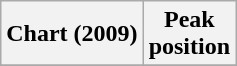<table class="wikitable sortable plainrowheaders" style="text-align:center">
<tr>
<th scope="col">Chart (2009)</th>
<th scope="col">Peak<br> position</th>
</tr>
<tr>
</tr>
</table>
